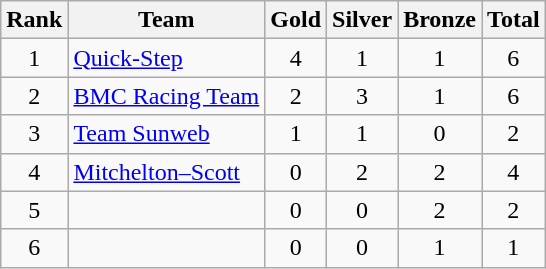<table class="wikitable" style="text-align: center">
<tr>
<th>Rank</th>
<th>Team</th>
<th>Gold</th>
<th>Silver</th>
<th>Bronze</th>
<th>Total</th>
</tr>
<tr>
<td>1</td>
<td align=left> <a href='#'>Quick-Step</a></td>
<td>4</td>
<td>1</td>
<td>1</td>
<td>6</td>
</tr>
<tr>
<td>2</td>
<td align=left> <a href='#'>BMC Racing Team</a></td>
<td>2</td>
<td>3</td>
<td>1</td>
<td>6</td>
</tr>
<tr>
<td>3</td>
<td align=left> <a href='#'>Team Sunweb</a></td>
<td>1</td>
<td>1</td>
<td>0</td>
<td>2</td>
</tr>
<tr>
<td>4</td>
<td align=left> <a href='#'>Mitchelton–Scott</a></td>
<td>0</td>
<td>2</td>
<td>2</td>
<td>4</td>
</tr>
<tr>
<td>5</td>
<td align=left> </td>
<td>0</td>
<td>0</td>
<td>2</td>
<td>2</td>
</tr>
<tr>
<td>6</td>
<td align=left> </td>
<td>0</td>
<td>0</td>
<td>1</td>
<td>1</td>
</tr>
</table>
